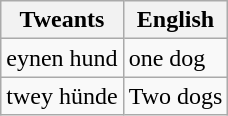<table class="wikitable">
<tr>
<th>Tweants</th>
<th>English</th>
</tr>
<tr>
<td>eynen hund</td>
<td>one dog</td>
</tr>
<tr>
<td>twey hünde</td>
<td>Two dogs</td>
</tr>
</table>
